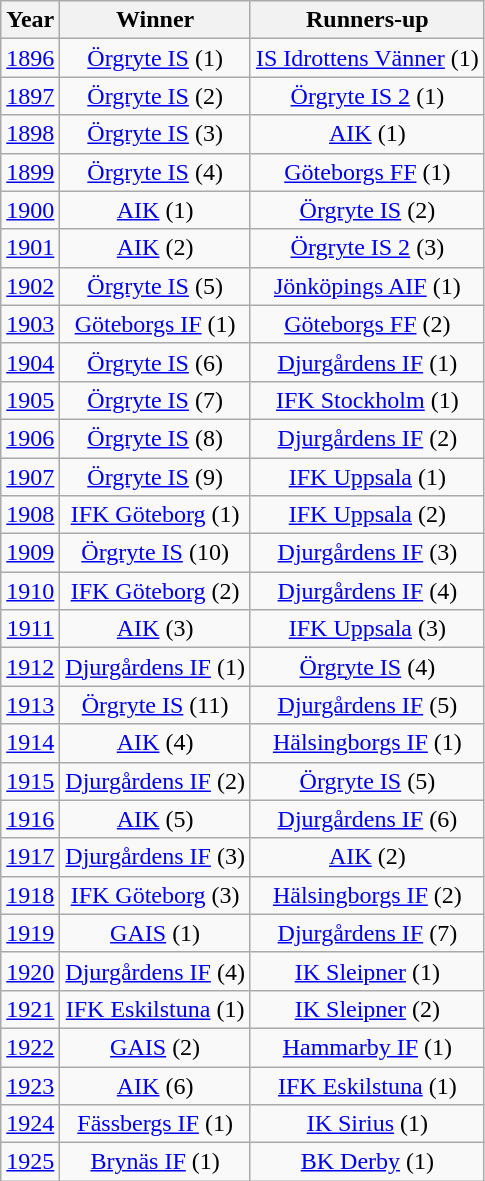<table class="wikitable sortable plainrowheaders" style="text-align: center;">
<tr>
<th>Year</th>
<th>Winner</th>
<th>Runners-up</th>
</tr>
<tr>
<td><a href='#'>1896</a></td>
<td><a href='#'>Örgryte IS</a> (1)</td>
<td><a href='#'>IS Idrottens Vänner</a> (1)</td>
</tr>
<tr>
<td><a href='#'>1897</a></td>
<td><a href='#'>Örgryte IS</a> (2)</td>
<td><a href='#'>Örgryte IS 2</a> (1)</td>
</tr>
<tr>
<td><a href='#'>1898</a></td>
<td><a href='#'>Örgryte IS</a> (3)</td>
<td><a href='#'>AIK</a> (1)</td>
</tr>
<tr>
<td><a href='#'>1899</a></td>
<td><a href='#'>Örgryte IS</a> (4)</td>
<td><a href='#'>Göteborgs FF</a> (1)</td>
</tr>
<tr>
<td><a href='#'>1900</a></td>
<td><a href='#'>AIK</a> (1)</td>
<td><a href='#'>Örgryte IS</a> (2)</td>
</tr>
<tr>
<td><a href='#'>1901</a></td>
<td><a href='#'>AIK</a> (2)</td>
<td><a href='#'>Örgryte IS 2</a> (3)</td>
</tr>
<tr>
<td><a href='#'>1902</a></td>
<td><a href='#'>Örgryte IS</a> (5)</td>
<td><a href='#'>Jönköpings AIF</a> (1)</td>
</tr>
<tr>
<td><a href='#'>1903</a></td>
<td><a href='#'>Göteborgs IF</a> (1)</td>
<td><a href='#'>Göteborgs FF</a> (2)</td>
</tr>
<tr>
<td><a href='#'>1904</a></td>
<td><a href='#'>Örgryte IS</a> (6)</td>
<td><a href='#'>Djurgårdens IF</a> (1)</td>
</tr>
<tr>
<td><a href='#'>1905</a></td>
<td><a href='#'>Örgryte IS</a> (7)</td>
<td><a href='#'>IFK Stockholm</a> (1)</td>
</tr>
<tr>
<td><a href='#'>1906</a></td>
<td><a href='#'>Örgryte IS</a> (8)</td>
<td><a href='#'>Djurgårdens IF</a> (2)</td>
</tr>
<tr>
<td><a href='#'>1907</a></td>
<td><a href='#'>Örgryte IS</a> (9)</td>
<td><a href='#'>IFK Uppsala</a> (1)</td>
</tr>
<tr>
<td><a href='#'>1908</a></td>
<td><a href='#'>IFK Göteborg</a> (1)</td>
<td><a href='#'>IFK Uppsala</a> (2)</td>
</tr>
<tr>
<td><a href='#'>1909</a></td>
<td><a href='#'>Örgryte IS</a> (10)</td>
<td><a href='#'>Djurgårdens IF</a> (3)</td>
</tr>
<tr>
<td><a href='#'>1910</a></td>
<td><a href='#'>IFK Göteborg</a> (2)</td>
<td><a href='#'>Djurgårdens IF</a> (4)</td>
</tr>
<tr>
<td><a href='#'>1911</a></td>
<td><a href='#'>AIK</a> (3)</td>
<td><a href='#'>IFK Uppsala</a> (3)</td>
</tr>
<tr>
<td><a href='#'>1912</a></td>
<td><a href='#'>Djurgårdens IF</a> (1)</td>
<td><a href='#'>Örgryte IS</a> (4)</td>
</tr>
<tr>
<td><a href='#'>1913</a></td>
<td><a href='#'>Örgryte IS</a> (11)</td>
<td><a href='#'>Djurgårdens IF</a> (5)</td>
</tr>
<tr>
<td><a href='#'>1914</a></td>
<td><a href='#'>AIK</a> (4)</td>
<td><a href='#'>Hälsingborgs IF</a> (1)</td>
</tr>
<tr>
<td><a href='#'>1915</a></td>
<td><a href='#'>Djurgårdens IF</a> (2)</td>
<td><a href='#'>Örgryte IS</a> (5)</td>
</tr>
<tr>
<td><a href='#'>1916</a></td>
<td><a href='#'>AIK</a> (5)</td>
<td><a href='#'>Djurgårdens IF</a> (6)</td>
</tr>
<tr>
<td><a href='#'>1917</a></td>
<td><a href='#'>Djurgårdens IF</a> (3)</td>
<td><a href='#'>AIK</a> (2)</td>
</tr>
<tr>
<td><a href='#'>1918</a></td>
<td><a href='#'>IFK Göteborg</a> (3)</td>
<td><a href='#'>Hälsingborgs IF</a> (2)</td>
</tr>
<tr>
<td><a href='#'>1919</a></td>
<td><a href='#'>GAIS</a> (1)</td>
<td><a href='#'>Djurgårdens IF</a> (7)</td>
</tr>
<tr>
<td><a href='#'>1920</a></td>
<td><a href='#'>Djurgårdens IF</a> (4)</td>
<td><a href='#'>IK Sleipner</a> (1)</td>
</tr>
<tr>
<td><a href='#'>1921</a></td>
<td><a href='#'>IFK Eskilstuna</a> (1)</td>
<td><a href='#'>IK Sleipner</a> (2)</td>
</tr>
<tr>
<td><a href='#'>1922</a></td>
<td><a href='#'>GAIS</a> (2)</td>
<td><a href='#'>Hammarby IF</a> (1)</td>
</tr>
<tr>
<td><a href='#'>1923</a></td>
<td><a href='#'>AIK</a> (6)</td>
<td><a href='#'>IFK Eskilstuna</a> (1)</td>
</tr>
<tr>
<td><a href='#'>1924</a></td>
<td><a href='#'>Fässbergs IF</a> (1)</td>
<td><a href='#'>IK Sirius</a> (1)</td>
</tr>
<tr>
<td><a href='#'>1925</a></td>
<td><a href='#'>Brynäs IF</a> (1)</td>
<td><a href='#'>BK Derby</a> (1)</td>
</tr>
</table>
